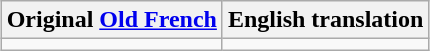<table class="wikitable mw-collapsible" style="margin: 0 auto;">
<tr>
<th>Original <a href='#'>Old French</a></th>
<th>English translation</th>
</tr>
<tr>
<td></td>
<td></td>
</tr>
</table>
